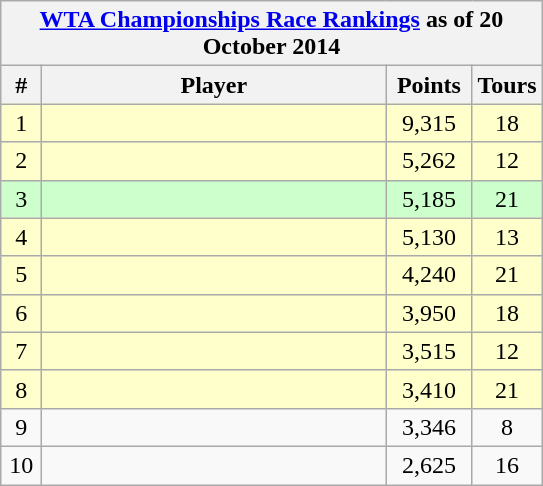<table class="wikitable sortable" style="text-align:center">
<tr>
<th colspan="5"><a href='#'>WTA Championships Race Rankings</a> as of 20 October 2014</th>
</tr>
<tr>
<th style="width:20px;">#</th>
<th style="width:222px;">Player</th>
<th style="width:50px;">Points</th>
<th style="width:30px;">Tours</th>
</tr>
<tr>
<td style="background:#ffc;">1</td>
<td style="background:#ffc; text-align:left;"> <br> </td>
<td style="background:#ffc;">9,315</td>
<td style="background:#ffc;">18</td>
</tr>
<tr>
<td style="background:#ffc;">2</td>
<td style="background:#ffc; text-align:left;"> <br> </td>
<td style="background:#ffc;">5,262</td>
<td style="background:#ffc;">12</td>
</tr>
<tr>
<td style="background:#cfc;">3</td>
<td style="background:#cfc; text-align:left;"> <br> </td>
<td style="background:#cfc;">5,185</td>
<td style="background:#cfc;">21</td>
</tr>
<tr>
<td style="background:#ffc;">4</td>
<td style="background:#ffc; text-align:left;"> <br> </td>
<td style="background:#ffc;">5,130</td>
<td style="background:#ffc;">13</td>
</tr>
<tr>
<td style="background:#ffc;">5</td>
<td style="background:#ffc; text-align:left;"> <br> </td>
<td style="background:#ffc;">4,240</td>
<td style="background:#ffc;">21</td>
</tr>
<tr>
<td style="background:#ffc;">6</td>
<td style="background:#ffc; text-align:left;"> <br> </td>
<td style="background:#ffc;">3,950</td>
<td style="background:#ffc;">18</td>
</tr>
<tr>
<td style="background:#ffc;">7</td>
<td style="background:#ffc; text-align:left;"> <br> </td>
<td style="background:#ffc;">3,515</td>
<td style="background:#ffc;">12</td>
</tr>
<tr>
<td style="background:#ffc;">8</td>
<td style="background:#ffc; text-align:left;"> <br> </td>
<td style="background:#ffc;">3,410</td>
<td style="background:#ffc;">21</td>
</tr>
<tr>
<td>9</td>
<td align="left"> <br> </td>
<td>3,346</td>
<td>8</td>
</tr>
<tr>
<td>10</td>
<td align="left"> <br> </td>
<td>2,625</td>
<td>16</td>
</tr>
</table>
